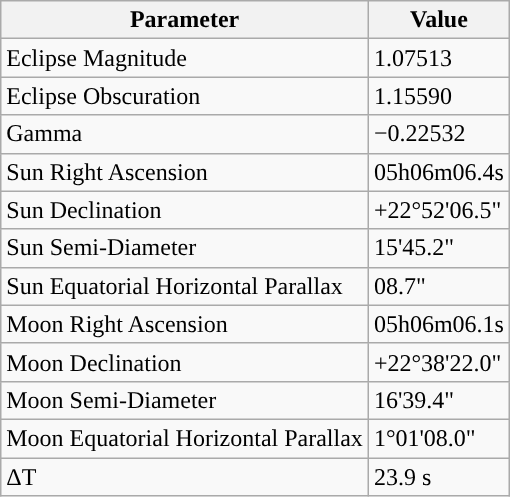<table class="wikitable">
<tr>
<th>Parameter</th>
<th>Value</th>
</tr>
<tr>
<td>Eclipse Magnitude</td>
<td>1.07513</td>
</tr>
<tr>
<td>Eclipse Obscuration</td>
<td>1.15590</td>
</tr>
<tr>
<td>Gamma</td>
<td>−0.22532</td>
</tr>
<tr>
<td>Sun Right Ascension</td>
<td>05h06m06.4s</td>
</tr>
<tr>
<td>Sun Declination</td>
<td>+22°52'06.5"</td>
</tr>
<tr>
<td>Sun Semi-Diameter</td>
<td>15'45.2"</td>
</tr>
<tr>
<td>Sun Equatorial Horizontal Parallax</td>
<td>08.7"</td>
</tr>
<tr>
<td>Moon Right Ascension</td>
<td>05h06m06.1s</td>
</tr>
<tr>
<td>Moon Declination</td>
<td>+22°38'22.0"</td>
</tr>
<tr>
<td>Moon Semi-Diameter</td>
<td>16'39.4"</td>
</tr>
<tr>
<td>Moon Equatorial Horizontal Parallax</td>
<td>1°01'08.0"</td>
</tr>
<tr>
<td>ΔT</td>
<td>23.9 s</td>
</tr>
</table>
